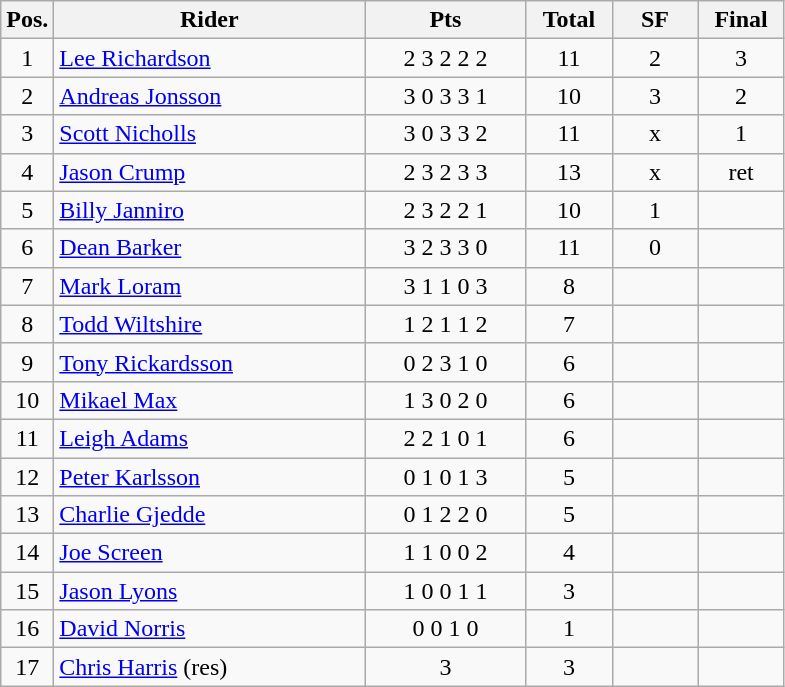<table class=wikitable>
<tr>
<th width=25px>Pos.</th>
<th width=200px>Rider</th>
<th width=100px>Pts</th>
<th width=50px>Total</th>
<th width=50px>SF</th>
<th width=50px>Final</th>
</tr>
<tr align=center >
<td>1</td>
<td align=left> <a href='#'>Lee Richardson</a></td>
<td>2	3	2	2	2</td>
<td>11</td>
<td>2</td>
<td>3</td>
</tr>
<tr align=center>
<td>2</td>
<td align=left> <a href='#'>Andreas Jonsson</a></td>
<td>3	0	3	3	1</td>
<td>10</td>
<td>3</td>
<td>2</td>
</tr>
<tr align=center>
<td>3</td>
<td align=left> <a href='#'>Scott Nicholls</a></td>
<td>3	0	3	3	2</td>
<td>11</td>
<td>x</td>
<td>1</td>
</tr>
<tr align=center>
<td>4</td>
<td align=left> <a href='#'>Jason Crump</a></td>
<td>2	3	2	3	3</td>
<td>13</td>
<td>x</td>
<td>ret</td>
</tr>
<tr align=center>
<td>5</td>
<td align=left> <a href='#'>Billy Janniro</a></td>
<td>2	3	2	2	1</td>
<td>10</td>
<td>1</td>
<td></td>
</tr>
<tr align=center>
<td>6</td>
<td align=left> <a href='#'>Dean Barker</a></td>
<td>3	2	3	3	0</td>
<td>11</td>
<td>0</td>
<td></td>
</tr>
<tr align=center>
<td>7</td>
<td align=left> <a href='#'>Mark Loram</a></td>
<td>3	1	1	0	3</td>
<td>8</td>
<td></td>
<td></td>
</tr>
<tr align=center>
<td>8</td>
<td align=left> <a href='#'>Todd Wiltshire</a></td>
<td>1	2	1	1	2</td>
<td>7</td>
<td></td>
<td></td>
</tr>
<tr align=center>
<td>9</td>
<td align=left> <a href='#'>Tony Rickardsson</a></td>
<td>0	2	3	1	0</td>
<td>6</td>
<td></td>
<td></td>
</tr>
<tr align=center>
<td>10</td>
<td align=left>  <a href='#'>Mikael Max</a></td>
<td>1	3	0	2	0</td>
<td>6</td>
<td></td>
<td></td>
</tr>
<tr align=center>
<td>11</td>
<td align=left> <a href='#'>Leigh Adams</a></td>
<td>2	2	1	0	1</td>
<td>6</td>
<td></td>
<td></td>
</tr>
<tr align=center>
<td>12</td>
<td align=left> <a href='#'>Peter Karlsson</a></td>
<td>0	1	0	1 3</td>
<td>5</td>
<td></td>
<td></td>
</tr>
<tr align=center>
<td>13</td>
<td align=left> <a href='#'>Charlie Gjedde</a></td>
<td>0	1	2	2	0</td>
<td>5</td>
<td></td>
<td></td>
</tr>
<tr align=center>
<td>14</td>
<td align=left> <a href='#'>Joe Screen</a></td>
<td>1	1	0	0	2</td>
<td>4</td>
<td></td>
<td></td>
</tr>
<tr align=center>
<td>15</td>
<td align=left> <a href='#'>Jason Lyons</a></td>
<td>1	0	0	1	1</td>
<td>3</td>
<td></td>
<td></td>
</tr>
<tr align=center>
<td>16</td>
<td align=left> <a href='#'>David Norris</a></td>
<td>0	0	1	0</td>
<td>1</td>
<td></td>
<td></td>
</tr>
<tr align=center>
<td>17</td>
<td align=left> <a href='#'>Chris Harris</a> (res)</td>
<td>3</td>
<td>3</td>
<td></td>
<td></td>
</tr>
</table>
